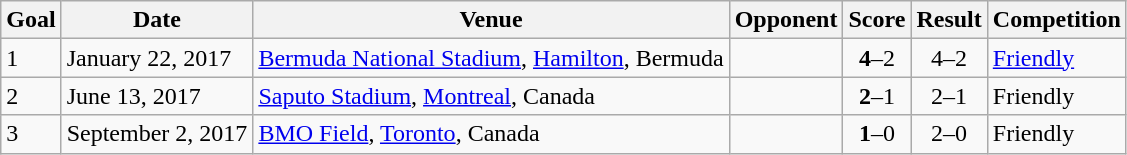<table class="wikitable" style=>
<tr>
<th>Goal</th>
<th>Date</th>
<th>Venue</th>
<th>Opponent</th>
<th>Score</th>
<th>Result</th>
<th>Competition</th>
</tr>
<tr>
<td>1</td>
<td>January 22, 2017</td>
<td><a href='#'>Bermuda National Stadium</a>, <a href='#'>Hamilton</a>, Bermuda</td>
<td></td>
<td align=center><strong>4</strong>–2</td>
<td align=center>4–2</td>
<td><a href='#'>Friendly</a></td>
</tr>
<tr>
<td>2</td>
<td>June 13, 2017</td>
<td><a href='#'>Saputo Stadium</a>, <a href='#'>Montreal</a>, Canada</td>
<td></td>
<td align=center><strong>2</strong>–1</td>
<td align=center>2–1</td>
<td>Friendly</td>
</tr>
<tr>
<td>3</td>
<td>September 2, 2017</td>
<td><a href='#'>BMO Field</a>, <a href='#'>Toronto</a>, Canada</td>
<td></td>
<td align=center><strong>1</strong>–0</td>
<td align=center>2–0</td>
<td>Friendly</td>
</tr>
</table>
